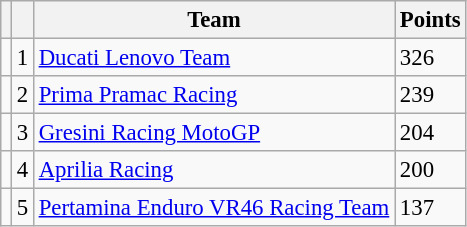<table class="wikitable" style="font-size: 95%;">
<tr>
<th></th>
<th></th>
<th>Team</th>
<th>Points</th>
</tr>
<tr>
<td></td>
<td align=center>1</td>
<td> <a href='#'>Ducati Lenovo Team</a></td>
<td align=left>326</td>
</tr>
<tr>
<td></td>
<td align=center>2</td>
<td> <a href='#'>Prima Pramac Racing</a></td>
<td align=left>239</td>
</tr>
<tr>
<td></td>
<td align=center>3</td>
<td> <a href='#'>Gresini Racing MotoGP</a></td>
<td align=left>204</td>
</tr>
<tr>
<td></td>
<td align=center>4</td>
<td> <a href='#'>Aprilia Racing</a></td>
<td align=left>200</td>
</tr>
<tr>
<td></td>
<td align=center>5</td>
<td> <a href='#'>Pertamina Enduro VR46 Racing Team</a></td>
<td align=left>137</td>
</tr>
</table>
